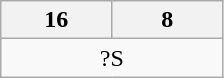<table class="wikitable">
<tr>
<th style="width:50pt;">16</th>
<th style="width:50pt;">8</th>
</tr>
<tr>
<td colspan="2" style="text-align:center;">?S</td>
</tr>
</table>
